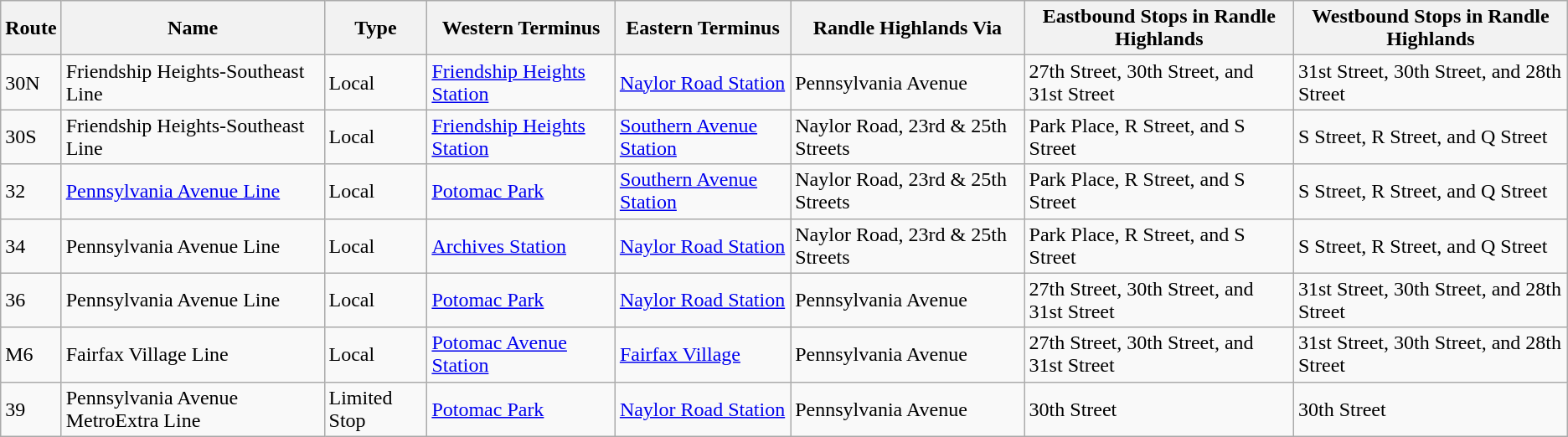<table class="wikitable sortable">
<tr>
<th>Route</th>
<th>Name</th>
<th>Type</th>
<th>Western Terminus</th>
<th>Eastern Terminus</th>
<th>Randle Highlands Via</th>
<th>Eastbound Stops in Randle Highlands</th>
<th>Westbound Stops in Randle Highlands</th>
</tr>
<tr>
<td>30N</td>
<td>Friendship Heights-Southeast Line</td>
<td>Local</td>
<td><a href='#'>Friendship Heights Station</a></td>
<td><a href='#'>Naylor Road Station</a></td>
<td>Pennsylvania Avenue</td>
<td>27th Street, 30th Street, and 31st Street</td>
<td>31st Street, 30th Street, and 28th Street</td>
</tr>
<tr>
<td>30S</td>
<td>Friendship Heights-Southeast Line</td>
<td>Local</td>
<td><a href='#'>Friendship Heights Station</a></td>
<td><a href='#'>Southern Avenue Station</a></td>
<td>Naylor Road, 23rd & 25th Streets</td>
<td>Park Place, R Street, and S Street</td>
<td>S Street, R Street, and Q Street</td>
</tr>
<tr>
<td>32</td>
<td><a href='#'>Pennsylvania Avenue Line</a></td>
<td>Local</td>
<td><a href='#'>Potomac Park</a></td>
<td><a href='#'>Southern Avenue Station</a></td>
<td>Naylor Road, 23rd & 25th Streets</td>
<td>Park Place, R Street, and S Street</td>
<td>S Street, R Street, and Q Street</td>
</tr>
<tr>
<td>34</td>
<td>Pennsylvania Avenue Line</td>
<td>Local</td>
<td><a href='#'>Archives Station</a></td>
<td><a href='#'>Naylor Road Station</a></td>
<td>Naylor Road, 23rd & 25th Streets</td>
<td>Park Place, R Street, and S Street</td>
<td>S Street, R Street, and Q Street</td>
</tr>
<tr>
<td>36</td>
<td>Pennsylvania Avenue Line</td>
<td>Local</td>
<td><a href='#'>Potomac Park</a></td>
<td><a href='#'>Naylor Road Station</a></td>
<td>Pennsylvania Avenue</td>
<td>27th Street, 30th Street, and 31st Street</td>
<td>31st Street, 30th Street, and 28th Street</td>
</tr>
<tr>
<td>M6</td>
<td>Fairfax Village Line</td>
<td>Local</td>
<td><a href='#'>Potomac Avenue Station</a></td>
<td><a href='#'>Fairfax Village</a></td>
<td>Pennsylvania Avenue</td>
<td>27th Street, 30th Street, and 31st Street</td>
<td>31st Street, 30th Street, and 28th Street</td>
</tr>
<tr>
<td>39</td>
<td>Pennsylvania Avenue MetroExtra Line</td>
<td>Limited Stop</td>
<td><a href='#'>Potomac Park</a></td>
<td><a href='#'>Naylor Road Station</a></td>
<td>Pennsylvania Avenue</td>
<td>30th Street</td>
<td>30th Street</td>
</tr>
</table>
